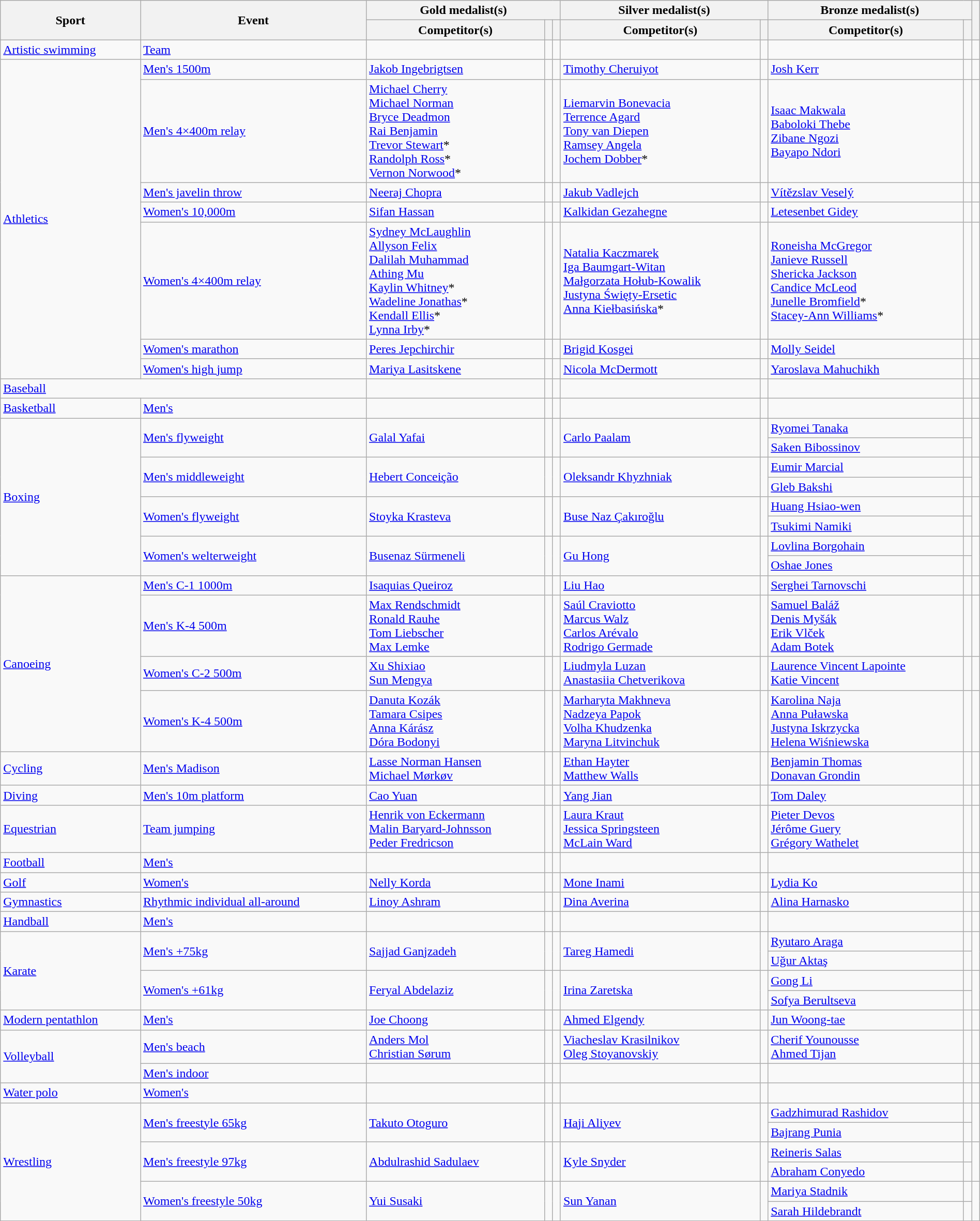<table class="wikitable" style="width:100%;">
<tr>
<th rowspan="2">Sport</th>
<th rowspan="2">Event</th>
<th colspan="3">Gold medalist(s)</th>
<th colspan="2">Silver medalist(s)</th>
<th colspan="2">Bronze medalist(s)</th>
<th rowspan="2"></th>
</tr>
<tr>
<th>Competitor(s)</th>
<th></th>
<th></th>
<th>Competitor(s)</th>
<th></th>
<th>Competitor(s)</th>
<th></th>
</tr>
<tr>
<td><a href='#'>Artistic swimming</a></td>
<td><a href='#'>Team</a></td>
<td></td>
<td></td>
<td></td>
<td></td>
<td></td>
<td></td>
<td></td>
<td></td>
</tr>
<tr>
<td rowspan="7"><a href='#'>Athletics</a></td>
<td><a href='#'>Men's 1500m</a></td>
<td><a href='#'>Jakob Ingebrigtsen</a></td>
<td></td>
<td></td>
<td><a href='#'>Timothy Cheruiyot</a></td>
<td></td>
<td><a href='#'>Josh Kerr</a></td>
<td></td>
<td></td>
</tr>
<tr>
<td><a href='#'>Men's 4×400m relay</a></td>
<td><a href='#'>Michael Cherry</a><br><a href='#'>Michael Norman</a><br><a href='#'>Bryce Deadmon</a><br><a href='#'>Rai Benjamin</a><br><a href='#'>Trevor Stewart</a>*<br><a href='#'>Randolph Ross</a>*<br><a href='#'>Vernon Norwood</a>*</td>
<td></td>
<td></td>
<td><a href='#'>Liemarvin Bonevacia</a><br><a href='#'>Terrence Agard</a><br><a href='#'>Tony van Diepen</a><br><a href='#'>Ramsey Angela</a><br><a href='#'>Jochem Dobber</a>*</td>
<td></td>
<td><a href='#'>Isaac Makwala</a><br><a href='#'>Baboloki Thebe</a><br><a href='#'>Zibane Ngozi</a><br><a href='#'>Bayapo Ndori</a></td>
<td></td>
<td></td>
</tr>
<tr>
<td><a href='#'>Men's javelin throw</a></td>
<td><a href='#'>Neeraj Chopra</a></td>
<td></td>
<td></td>
<td><a href='#'>Jakub Vadlejch</a></td>
<td></td>
<td><a href='#'>Vítězslav Veselý</a></td>
<td></td>
<td></td>
</tr>
<tr>
<td><a href='#'>Women's 10,000m</a></td>
<td><a href='#'>Sifan Hassan</a></td>
<td></td>
<td></td>
<td><a href='#'>Kalkidan Gezahegne</a></td>
<td></td>
<td><a href='#'>Letesenbet Gidey</a></td>
<td></td>
<td></td>
</tr>
<tr>
<td><a href='#'>Women's 4×400m relay</a></td>
<td><a href='#'>Sydney McLaughlin</a><br><a href='#'>Allyson Felix</a><br><a href='#'>Dalilah Muhammad</a><br><a href='#'>Athing Mu</a><br><a href='#'>Kaylin Whitney</a>*<br><a href='#'>Wadeline Jonathas</a>*<br><a href='#'>Kendall Ellis</a>*<br><a href='#'>Lynna Irby</a>*</td>
<td></td>
<td></td>
<td><a href='#'>Natalia Kaczmarek</a><br><a href='#'>Iga Baumgart-Witan</a><br><a href='#'>Małgorzata Hołub-Kowalik</a><br><a href='#'>Justyna Święty-Ersetic</a><br><a href='#'>Anna Kiełbasińska</a>*</td>
<td></td>
<td><a href='#'>Roneisha McGregor</a><br><a href='#'>Janieve Russell</a><br><a href='#'>Shericka Jackson</a><br><a href='#'>Candice McLeod</a><br><a href='#'>Junelle Bromfield</a>*<br><a href='#'>Stacey-Ann Williams</a>*</td>
<td></td>
<td></td>
</tr>
<tr>
<td><a href='#'>Women's marathon</a></td>
<td><a href='#'>Peres Jepchirchir</a></td>
<td></td>
<td></td>
<td><a href='#'>Brigid Kosgei</a></td>
<td></td>
<td><a href='#'>Molly Seidel</a></td>
<td></td>
<td></td>
</tr>
<tr>
<td><a href='#'>Women's high jump</a></td>
<td><a href='#'>Mariya Lasitskene</a></td>
<td></td>
<td></td>
<td><a href='#'>Nicola McDermott</a></td>
<td></td>
<td><a href='#'>Yaroslava Mahuchikh</a></td>
<td></td>
<td></td>
</tr>
<tr>
<td colspan="2"><a href='#'>Baseball</a></td>
<td></td>
<td></td>
<td></td>
<td></td>
<td></td>
<td></td>
<td></td>
<td></td>
</tr>
<tr>
<td><a href='#'>Basketball</a></td>
<td><a href='#'>Men's</a></td>
<td></td>
<td></td>
<td></td>
<td></td>
<td></td>
<td></td>
<td></td>
<td></td>
</tr>
<tr>
<td rowspan="8"><a href='#'>Boxing</a></td>
<td rowspan="2"><a href='#'>Men's flyweight</a></td>
<td rowspan="2"><a href='#'>Galal Yafai</a></td>
<td rowspan="2"></td>
<td rowspan="2"></td>
<td rowspan="2"><a href='#'>Carlo Paalam</a></td>
<td rowspan="2"></td>
<td><a href='#'>Ryomei Tanaka</a></td>
<td></td>
<td rowspan="2"></td>
</tr>
<tr>
<td><a href='#'>Saken Bibossinov</a></td>
<td></td>
</tr>
<tr>
<td rowspan="2"><a href='#'>Men's middleweight</a></td>
<td rowspan="2"><a href='#'>Hebert Conceição</a></td>
<td rowspan="2"></td>
<td rowspan="2"></td>
<td rowspan="2"><a href='#'>Oleksandr Khyzhniak</a></td>
<td rowspan="2"></td>
<td><a href='#'>Eumir Marcial</a></td>
<td></td>
<td rowspan="2"></td>
</tr>
<tr>
<td><a href='#'>Gleb Bakshi</a></td>
<td></td>
</tr>
<tr>
<td rowspan="2"><a href='#'>Women's flyweight</a></td>
<td rowspan="2"><a href='#'>Stoyka Krasteva</a></td>
<td rowspan="2"></td>
<td rowspan="2"></td>
<td rowspan="2"><a href='#'>Buse Naz Çakıroğlu</a></td>
<td rowspan="2"></td>
<td><a href='#'>Huang Hsiao-wen</a></td>
<td></td>
<td rowspan="2"></td>
</tr>
<tr>
<td><a href='#'>Tsukimi Namiki</a></td>
<td></td>
</tr>
<tr>
<td rowspan="2"><a href='#'>Women's welterweight</a></td>
<td rowspan="2"><a href='#'>Busenaz Sürmeneli</a></td>
<td rowspan="2"></td>
<td rowspan="2"></td>
<td rowspan="2"><a href='#'>Gu Hong</a></td>
<td rowspan="2"></td>
<td><a href='#'>Lovlina Borgohain</a></td>
<td></td>
<td rowspan="2"></td>
</tr>
<tr>
<td><a href='#'>Oshae Jones</a></td>
<td></td>
</tr>
<tr>
<td rowspan="4"><a href='#'>Canoeing</a></td>
<td><a href='#'>Men's C-1 1000m</a></td>
<td><a href='#'>Isaquias Queiroz</a></td>
<td></td>
<td></td>
<td><a href='#'>Liu Hao</a></td>
<td></td>
<td><a href='#'>Serghei Tarnovschi</a></td>
<td></td>
<td></td>
</tr>
<tr>
<td><a href='#'>Men's K-4 500m</a></td>
<td><a href='#'>Max Rendschmidt</a><br><a href='#'>Ronald Rauhe</a><br><a href='#'>Tom Liebscher</a><br><a href='#'>Max Lemke</a></td>
<td></td>
<td></td>
<td><a href='#'>Saúl Craviotto</a><br><a href='#'>Marcus Walz</a><br><a href='#'>Carlos Arévalo</a><br><a href='#'>Rodrigo Germade</a></td>
<td></td>
<td><a href='#'>Samuel Baláž</a><br><a href='#'>Denis Myšák</a><br><a href='#'>Erik Vlček</a><br><a href='#'>Adam Botek</a></td>
<td></td>
<td></td>
</tr>
<tr>
<td><a href='#'>Women's C-2 500m</a></td>
<td><a href='#'>Xu Shixiao</a> <br> <a href='#'>Sun Mengya</a></td>
<td></td>
<td></td>
<td><a href='#'>Liudmyla Luzan</a> <br> <a href='#'>Anastasiia Chetverikova</a></td>
<td></td>
<td><a href='#'>Laurence Vincent Lapointe</a> <br> <a href='#'>Katie Vincent</a></td>
<td></td>
<td></td>
</tr>
<tr>
<td><a href='#'>Women's K-4 500m</a></td>
<td><a href='#'>Danuta Kozák</a><br><a href='#'>Tamara Csipes</a><br><a href='#'>Anna Kárász</a><br><a href='#'>Dóra Bodonyi</a></td>
<td></td>
<td></td>
<td><a href='#'>Marharyta Makhneva</a><br><a href='#'>Nadzeya Papok</a><br><a href='#'>Volha Khudzenka</a><br><a href='#'>Maryna Litvinchuk</a></td>
<td></td>
<td><a href='#'>Karolina Naja</a><br><a href='#'>Anna Puławska</a><br><a href='#'>Justyna Iskrzycka</a><br><a href='#'>Helena Wiśniewska</a></td>
<td></td>
<td></td>
</tr>
<tr>
<td><a href='#'>Cycling</a></td>
<td><a href='#'>Men's Madison</a></td>
<td><a href='#'>Lasse Norman Hansen</a><br><a href='#'>Michael Mørkøv</a></td>
<td></td>
<td></td>
<td><a href='#'>Ethan Hayter</a><br><a href='#'>Matthew Walls</a></td>
<td></td>
<td><a href='#'>Benjamin Thomas</a><br><a href='#'>Donavan Grondin</a></td>
<td></td>
<td></td>
</tr>
<tr>
<td><a href='#'>Diving</a></td>
<td><a href='#'>Men's 10m platform</a></td>
<td><a href='#'>Cao Yuan</a></td>
<td></td>
<td></td>
<td><a href='#'>Yang Jian</a></td>
<td></td>
<td><a href='#'>Tom Daley</a></td>
<td></td>
<td></td>
</tr>
<tr>
<td><a href='#'>Equestrian</a></td>
<td><a href='#'>Team jumping</a></td>
<td><a href='#'>Henrik von Eckermann</a><br><a href='#'>Malin Baryard-Johnsson</a><br><a href='#'>Peder Fredricson</a></td>
<td></td>
<td></td>
<td><a href='#'>Laura Kraut</a><br><a href='#'>Jessica Springsteen</a><br><a href='#'>McLain Ward</a></td>
<td></td>
<td><a href='#'>Pieter Devos</a><br><a href='#'>Jérôme Guery</a><br><a href='#'>Grégory Wathelet</a></td>
<td></td>
<td></td>
</tr>
<tr>
<td><a href='#'>Football</a></td>
<td><a href='#'>Men's</a></td>
<td></td>
<td></td>
<td></td>
<td></td>
<td></td>
<td></td>
<td></td>
<td></td>
</tr>
<tr>
<td><a href='#'>Golf</a></td>
<td><a href='#'>Women's</a></td>
<td><a href='#'>Nelly Korda</a></td>
<td></td>
<td></td>
<td><a href='#'>Mone Inami</a></td>
<td></td>
<td><a href='#'>Lydia Ko</a></td>
<td></td>
<td></td>
</tr>
<tr>
<td><a href='#'>Gymnastics</a></td>
<td><a href='#'>Rhythmic individual all-around</a></td>
<td><a href='#'>Linoy Ashram</a></td>
<td></td>
<td></td>
<td><a href='#'>Dina Averina</a></td>
<td></td>
<td><a href='#'>Alina Harnasko</a></td>
<td></td>
<td></td>
</tr>
<tr>
<td><a href='#'>Handball</a></td>
<td><a href='#'>Men's</a></td>
<td></td>
<td></td>
<td></td>
<td></td>
<td></td>
<td></td>
<td></td>
<td></td>
</tr>
<tr>
<td rowspan="4"><a href='#'>Karate</a></td>
<td rowspan="2"><a href='#'>Men's +75kg</a></td>
<td rowspan="2"><a href='#'>Sajjad Ganjzadeh</a></td>
<td rowspan="2"></td>
<td rowspan="2"></td>
<td rowspan="2"><a href='#'>Tareg Hamedi</a></td>
<td rowspan="2"></td>
<td><a href='#'>Ryutaro Araga</a></td>
<td></td>
<td rowspan="2"></td>
</tr>
<tr>
<td><a href='#'>Uğur Aktaş</a></td>
<td></td>
</tr>
<tr>
<td rowspan="2"><a href='#'>Women's +61kg</a></td>
<td rowspan="2"><a href='#'>Feryal Abdelaziz</a></td>
<td rowspan="2"></td>
<td rowspan="2"></td>
<td rowspan="2"><a href='#'>Irina Zaretska</a></td>
<td rowspan="2"></td>
<td><a href='#'>Gong Li</a></td>
<td></td>
<td rowspan="2"></td>
</tr>
<tr>
<td><a href='#'>Sofya Berultseva</a></td>
<td></td>
</tr>
<tr>
<td><a href='#'>Modern pentathlon</a></td>
<td><a href='#'>Men's</a></td>
<td><a href='#'>Joe Choong</a></td>
<td></td>
<td></td>
<td><a href='#'>Ahmed Elgendy</a></td>
<td></td>
<td><a href='#'>Jun Woong-tae</a></td>
<td></td>
<td></td>
</tr>
<tr>
<td rowspan="2"><a href='#'>Volleyball</a></td>
<td><a href='#'>Men's beach</a></td>
<td><a href='#'>Anders Mol</a><br><a href='#'>Christian Sørum</a></td>
<td></td>
<td></td>
<td><a href='#'>Viacheslav Krasilnikov</a><br><a href='#'>Oleg Stoyanovskiy</a></td>
<td></td>
<td><a href='#'>Cherif Younousse</a><br><a href='#'>Ahmed Tijan</a></td>
<td></td>
<td></td>
</tr>
<tr>
<td><a href='#'>Men's indoor</a></td>
<td></td>
<td></td>
<td></td>
<td></td>
<td></td>
<td></td>
<td></td>
<td></td>
</tr>
<tr>
<td><a href='#'>Water polo</a></td>
<td><a href='#'>Women's</a></td>
<td></td>
<td></td>
<td></td>
<td></td>
<td></td>
<td></td>
<td></td>
<td></td>
</tr>
<tr>
<td rowspan="6"><a href='#'>Wrestling</a></td>
<td rowspan="2"><a href='#'>Men's freestyle 65kg</a></td>
<td rowspan="2"><a href='#'>Takuto Otoguro</a></td>
<td rowspan="2"></td>
<td rowspan="2"></td>
<td rowspan="2"><a href='#'>Haji Aliyev</a></td>
<td rowspan="2"></td>
<td><a href='#'>Gadzhimurad Rashidov</a></td>
<td></td>
<td rowspan="2"></td>
</tr>
<tr>
<td><a href='#'>Bajrang Punia</a></td>
<td></td>
</tr>
<tr>
<td rowspan="2"><a href='#'>Men's freestyle 97kg</a></td>
<td rowspan="2"><a href='#'>Abdulrashid Sadulaev</a></td>
<td rowspan="2"></td>
<td rowspan="2"></td>
<td rowspan="2"><a href='#'>Kyle Snyder</a></td>
<td rowspan="2"></td>
<td><a href='#'>Reineris Salas</a></td>
<td></td>
<td rowspan="2"></td>
</tr>
<tr>
<td><a href='#'>Abraham Conyedo</a></td>
<td></td>
</tr>
<tr>
<td rowspan="2"><a href='#'>Women's freestyle 50kg</a></td>
<td rowspan="2"><a href='#'>Yui Susaki</a></td>
<td rowspan="2"></td>
<td rowspan="2"></td>
<td rowspan="2"><a href='#'>Sun Yanan</a></td>
<td rowspan="2"></td>
<td><a href='#'>Mariya Stadnik</a></td>
<td></td>
<td rowspan="2"></td>
</tr>
<tr>
<td><a href='#'>Sarah Hildebrandt</a></td>
<td></td>
</tr>
</table>
